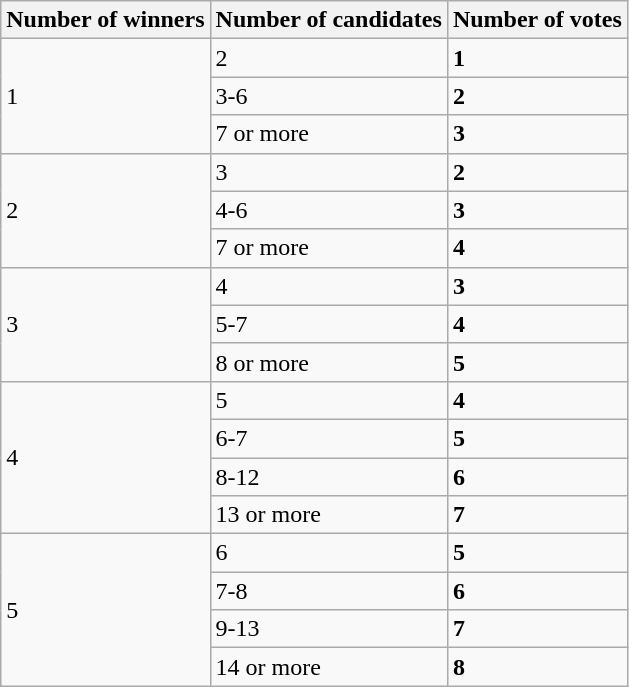<table class="wikitable">
<tr>
<th>Number of winners</th>
<th>Number of candidates</th>
<th>Number of votes</th>
</tr>
<tr>
<td rowspan="3">1</td>
<td>2</td>
<td><strong>1</strong></td>
</tr>
<tr>
<td>3-6</td>
<td><strong>2</strong></td>
</tr>
<tr>
<td>7 or more</td>
<td><strong>3</strong></td>
</tr>
<tr>
<td rowspan="3">2</td>
<td>3</td>
<td><strong>2</strong></td>
</tr>
<tr>
<td>4-6</td>
<td><strong>3</strong></td>
</tr>
<tr>
<td>7 or more</td>
<td><strong>4</strong></td>
</tr>
<tr>
<td rowspan="3">3</td>
<td>4</td>
<td><strong>3</strong></td>
</tr>
<tr>
<td>5-7</td>
<td><strong>4</strong></td>
</tr>
<tr>
<td>8 or more</td>
<td><strong>5</strong></td>
</tr>
<tr>
<td rowspan="4">4</td>
<td>5</td>
<td><strong>4</strong></td>
</tr>
<tr>
<td>6-7</td>
<td><strong>5</strong></td>
</tr>
<tr>
<td>8-12</td>
<td><strong>6</strong></td>
</tr>
<tr>
<td>13 or more</td>
<td><strong>7</strong></td>
</tr>
<tr>
<td rowspan="4">5</td>
<td>6</td>
<td><strong>5</strong></td>
</tr>
<tr>
<td>7-8</td>
<td><strong>6</strong></td>
</tr>
<tr>
<td>9-13</td>
<td><strong>7</strong></td>
</tr>
<tr>
<td>14 or more</td>
<td><strong>8</strong></td>
</tr>
</table>
